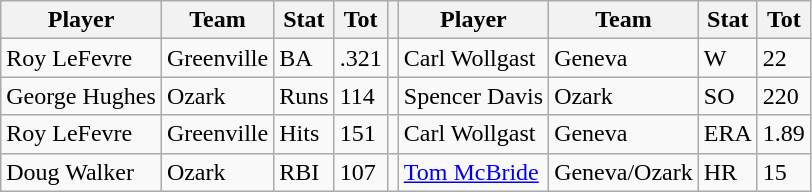<table class="wikitable">
<tr>
<th>Player</th>
<th>Team</th>
<th>Stat</th>
<th>Tot</th>
<th></th>
<th>Player</th>
<th>Team</th>
<th>Stat</th>
<th>Tot</th>
</tr>
<tr>
<td>Roy LeFevre</td>
<td>Greenville</td>
<td>BA</td>
<td>.321</td>
<td></td>
<td>Carl Wollgast</td>
<td>Geneva</td>
<td>W</td>
<td>22</td>
</tr>
<tr>
<td>George Hughes</td>
<td>Ozark</td>
<td>Runs</td>
<td>114</td>
<td></td>
<td>Spencer Davis</td>
<td>Ozark</td>
<td>SO</td>
<td>220</td>
</tr>
<tr>
<td>Roy LeFevre</td>
<td>Greenville</td>
<td>Hits</td>
<td>151</td>
<td></td>
<td>Carl Wollgast</td>
<td>Geneva</td>
<td>ERA</td>
<td>1.89</td>
</tr>
<tr>
<td>Doug Walker</td>
<td>Ozark</td>
<td>RBI</td>
<td>107</td>
<td></td>
<td><a href='#'>Tom McBride</a></td>
<td>Geneva/Ozark</td>
<td>HR</td>
<td>15</td>
</tr>
</table>
